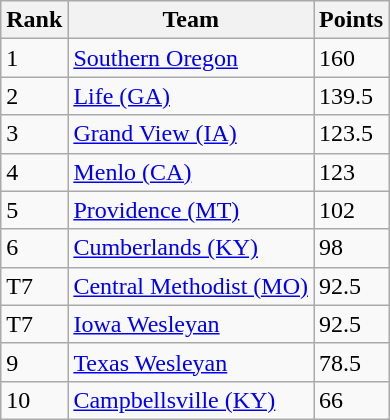<table class="wikitable">
<tr>
<th>Rank</th>
<th>Team</th>
<th>Points</th>
</tr>
<tr>
<td>1</td>
<td><a href='#'>Southern Oregon</a></td>
<td>160</td>
</tr>
<tr>
<td>2</td>
<td><a href='#'>Life (GA)</a></td>
<td>139.5</td>
</tr>
<tr>
<td>3</td>
<td><a href='#'>Grand View (IA)</a></td>
<td>123.5</td>
</tr>
<tr>
<td>4</td>
<td><a href='#'>Menlo (CA)</a></td>
<td>123</td>
</tr>
<tr>
<td>5</td>
<td><a href='#'>Providence (MT)</a></td>
<td>102</td>
</tr>
<tr>
<td>6</td>
<td><a href='#'>Cumberlands (KY)</a></td>
<td>98</td>
</tr>
<tr>
<td>T7</td>
<td><a href='#'>Central Methodist (MO)</a></td>
<td>92.5</td>
</tr>
<tr>
<td>T7</td>
<td><a href='#'>Iowa Wesleyan</a></td>
<td>92.5</td>
</tr>
<tr>
<td>9</td>
<td><a href='#'>Texas Wesleyan</a></td>
<td>78.5</td>
</tr>
<tr>
<td>10</td>
<td><a href='#'>Campbellsville (KY)</a></td>
<td>66</td>
</tr>
</table>
